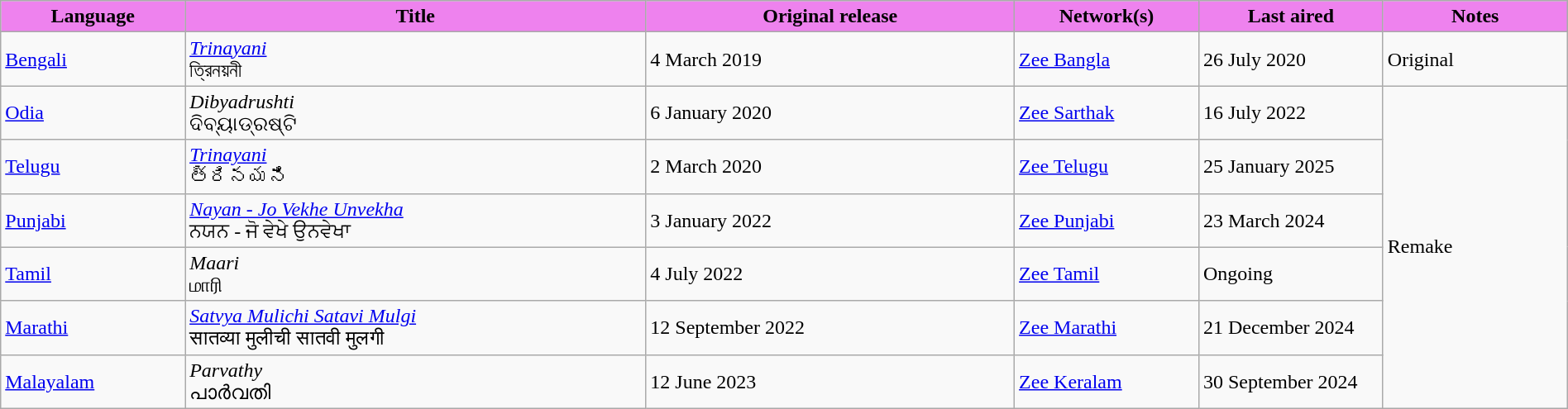<table class="wikitable" style="width: 100%; margin-right: 0;">
<tr>
<th style="background:Violet; width:10%;">Language</th>
<th style="background:Violet; width:25%;">Title</th>
<th style="background:Violet; width:20%;">Original release</th>
<th style="background:Violet; width:10%;">Network(s)</th>
<th style="background:Violet; width:10%;">Last aired</th>
<th style="background:Violet; width:10%;">Notes</th>
</tr>
<tr>
<td><a href='#'>Bengali</a></td>
<td><em><a href='#'>Trinayani</a></em> <br> ত্রিনয়নী</td>
<td>4 March 2019</td>
<td><a href='#'>Zee Bangla</a></td>
<td>26 July 2020</td>
<td>Original</td>
</tr>
<tr>
<td><a href='#'>Odia</a></td>
<td><em>Dibyadrushti</em> <br> ଦିବ୍ୟାଡ୍ରଷ୍ଟି</td>
<td>6 January 2020</td>
<td><a href='#'>Zee Sarthak</a></td>
<td>16 July 2022</td>
<td rowspan="6">Remake</td>
</tr>
<tr>
<td><a href='#'>Telugu</a></td>
<td><em><a href='#'>Trinayani</a></em> <br> త్రినయని</td>
<td>2 March 2020</td>
<td><a href='#'>Zee Telugu</a></td>
<td>25 January 2025</td>
</tr>
<tr>
<td><a href='#'>Punjabi</a></td>
<td><em><a href='#'>Nayan - Jo Vekhe Unvekha</a></em> <br> ਨਯਨ - ਜੋ ਵੇਖੇ ਉਨਵੇਖਾ</td>
<td>3 January 2022</td>
<td><a href='#'>Zee Punjabi</a></td>
<td>23 March 2024</td>
</tr>
<tr>
<td><a href='#'>Tamil</a></td>
<td><em>Maari</em> <br> மாரி</td>
<td>4 July 2022</td>
<td><a href='#'>Zee Tamil</a></td>
<td>Ongoing</td>
</tr>
<tr>
<td><a href='#'>Marathi</a></td>
<td><em><a href='#'>Satvya Mulichi Satavi Mulgi</a></em> <br> सातव्या मुलीची सातवी मुलगी</td>
<td>12 September 2022</td>
<td><a href='#'>Zee Marathi</a></td>
<td>21 December 2024</td>
</tr>
<tr>
<td><a href='#'>Malayalam</a></td>
<td><em>Parvathy</em> <br> പാർവതി</td>
<td>12 June 2023</td>
<td><a href='#'>Zee Keralam</a></td>
<td>30 September 2024</td>
</tr>
</table>
